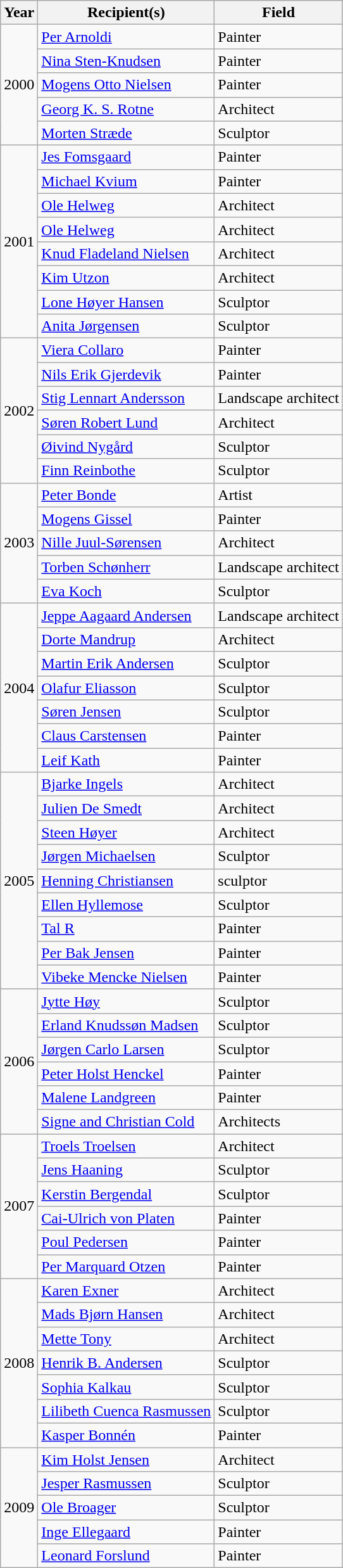<table class="wikitable sortable">
<tr>
<th>Year</th>
<th>Recipient(s)</th>
<th>Field</th>
</tr>
<tr>
<td rowspan="5">2000</td>
<td><a href='#'>Per Arnoldi</a></td>
<td>Painter</td>
</tr>
<tr>
<td><a href='#'>Nina Sten-Knudsen</a></td>
<td>Painter</td>
</tr>
<tr>
<td><a href='#'>Mogens Otto Nielsen</a></td>
<td>Painter</td>
</tr>
<tr>
<td><a href='#'>Georg K. S. Rotne</a></td>
<td>Architect</td>
</tr>
<tr>
<td><a href='#'>Morten Stræde</a></td>
<td>Sculptor</td>
</tr>
<tr>
<td rowspan="8">2001</td>
<td><a href='#'>Jes Fomsgaard</a></td>
<td>Painter</td>
</tr>
<tr>
<td><a href='#'>Michael Kvium</a></td>
<td>Painter</td>
</tr>
<tr>
<td><a href='#'>Ole Helweg</a></td>
<td>Architect</td>
</tr>
<tr>
<td><a href='#'>Ole Helweg</a></td>
<td>Architect</td>
</tr>
<tr>
<td><a href='#'>Knud Fladeland Nielsen</a></td>
<td>Architect</td>
</tr>
<tr>
<td><a href='#'>Kim Utzon</a></td>
<td>Architect</td>
</tr>
<tr>
<td><a href='#'>Lone Høyer Hansen</a></td>
<td>Sculptor</td>
</tr>
<tr>
<td><a href='#'>Anita Jørgensen</a></td>
<td>Sculptor</td>
</tr>
<tr>
<td rowspan="6">2002</td>
<td><a href='#'>Viera Collaro</a></td>
<td>Painter</td>
</tr>
<tr>
<td><a href='#'>Nils Erik Gjerdevik</a></td>
<td>Painter</td>
</tr>
<tr>
<td><a href='#'>Stig Lennart Andersson</a></td>
<td>Landscape architect</td>
</tr>
<tr>
<td><a href='#'>Søren Robert Lund</a></td>
<td>Architect</td>
</tr>
<tr>
<td><a href='#'>Øivind Nygård</a></td>
<td>Sculptor</td>
</tr>
<tr>
<td><a href='#'>Finn Reinbothe</a></td>
<td>Sculptor</td>
</tr>
<tr>
<td rowspan="5">2003</td>
<td><a href='#'>Peter Bonde</a></td>
<td>Artist</td>
</tr>
<tr>
<td><a href='#'>Mogens Gissel</a></td>
<td>Painter</td>
</tr>
<tr>
<td><a href='#'>Nille Juul-Sørensen</a></td>
<td>Architect</td>
</tr>
<tr>
<td><a href='#'>Torben Schønherr</a></td>
<td>Landscape architect</td>
</tr>
<tr>
<td><a href='#'>Eva Koch</a></td>
<td>Sculptor</td>
</tr>
<tr>
<td rowspan="7">2004</td>
<td><a href='#'>Jeppe Aagaard Andersen</a></td>
<td>Landscape architect</td>
</tr>
<tr>
<td><a href='#'>Dorte Mandrup</a></td>
<td>Architect</td>
</tr>
<tr>
<td><a href='#'>Martin Erik Andersen</a></td>
<td>Sculptor</td>
</tr>
<tr>
<td><a href='#'>Olafur Eliasson</a></td>
<td>Sculptor</td>
</tr>
<tr>
<td><a href='#'>Søren Jensen</a></td>
<td>Sculptor</td>
</tr>
<tr>
<td><a href='#'>Claus Carstensen</a></td>
<td>Painter</td>
</tr>
<tr>
<td><a href='#'>Leif Kath</a></td>
<td>Painter</td>
</tr>
<tr>
<td rowspan="9">2005</td>
<td><a href='#'>Bjarke Ingels</a></td>
<td>Architect</td>
</tr>
<tr>
<td><a href='#'>Julien De Smedt</a></td>
<td>Architect</td>
</tr>
<tr>
<td><a href='#'>Steen Høyer</a></td>
<td>Architect</td>
</tr>
<tr>
<td><a href='#'>Jørgen Michaelsen</a></td>
<td>Sculptor</td>
</tr>
<tr>
<td><a href='#'>Henning Christiansen</a></td>
<td>sculptor</td>
</tr>
<tr>
<td><a href='#'>Ellen Hyllemose</a></td>
<td>Sculptor</td>
</tr>
<tr>
<td><a href='#'>Tal R</a></td>
<td>Painter</td>
</tr>
<tr>
<td><a href='#'>Per Bak Jensen</a></td>
<td>Painter</td>
</tr>
<tr>
<td><a href='#'>Vibeke Mencke Nielsen</a></td>
<td>Painter</td>
</tr>
<tr>
<td rowspan="6">2006</td>
<td><a href='#'>Jytte Høy</a></td>
<td>Sculptor</td>
</tr>
<tr>
<td><a href='#'>Erland Knudssøn Madsen</a></td>
<td>Sculptor</td>
</tr>
<tr>
<td><a href='#'>Jørgen Carlo Larsen</a></td>
<td>Sculptor</td>
</tr>
<tr>
<td><a href='#'>Peter Holst Henckel</a></td>
<td>Painter</td>
</tr>
<tr>
<td><a href='#'>Malene Landgreen</a></td>
<td>Painter</td>
</tr>
<tr>
<td><a href='#'>Signe and Christian Cold</a></td>
<td>Architects</td>
</tr>
<tr>
<td rowspan="6">2007</td>
<td><a href='#'>Troels Troelsen</a></td>
<td>Architect</td>
</tr>
<tr>
<td><a href='#'>Jens Haaning</a></td>
<td>Sculptor</td>
</tr>
<tr>
<td><a href='#'>Kerstin Bergendal</a></td>
<td>Sculptor</td>
</tr>
<tr>
<td><a href='#'>Cai-Ulrich von Platen</a></td>
<td>Painter</td>
</tr>
<tr>
<td><a href='#'>Poul Pedersen</a></td>
<td>Painter</td>
</tr>
<tr>
<td><a href='#'>Per Marquard Otzen</a></td>
<td>Painter</td>
</tr>
<tr>
<td rowspan="7">2008</td>
<td><a href='#'>Karen Exner</a></td>
<td>Architect</td>
</tr>
<tr>
<td><a href='#'>Mads Bjørn Hansen</a></td>
<td>Architect</td>
</tr>
<tr>
<td><a href='#'>Mette Tony</a></td>
<td>Architect</td>
</tr>
<tr>
<td><a href='#'>Henrik B. Andersen</a></td>
<td>Sculptor</td>
</tr>
<tr>
<td><a href='#'>Sophia Kalkau</a></td>
<td>Sculptor</td>
</tr>
<tr>
<td><a href='#'>Lilibeth Cuenca Rasmussen</a></td>
<td>Sculptor</td>
</tr>
<tr>
<td><a href='#'>Kasper Bonnén</a></td>
<td>Painter</td>
</tr>
<tr>
<td rowspan="5">2009</td>
<td><a href='#'>Kim Holst Jensen</a></td>
<td>Architect</td>
</tr>
<tr>
<td><a href='#'>Jesper Rasmussen</a></td>
<td>Sculptor</td>
</tr>
<tr>
<td><a href='#'>Ole Broager</a></td>
<td>Sculptor</td>
</tr>
<tr>
<td><a href='#'>Inge Ellegaard</a></td>
<td>Painter</td>
</tr>
<tr>
<td><a href='#'>Leonard Forslund</a></td>
<td>Painter</td>
</tr>
</table>
